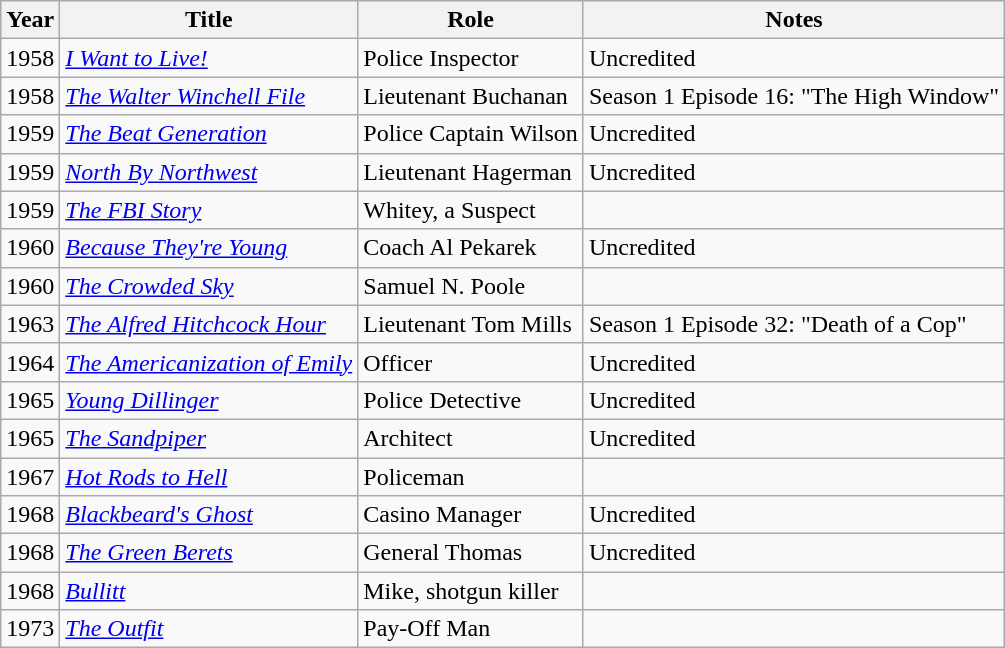<table class="wikitable">
<tr>
<th>Year</th>
<th>Title</th>
<th>Role</th>
<th>Notes</th>
</tr>
<tr>
<td>1958</td>
<td><em><a href='#'>I Want to Live!</a></em></td>
<td>Police Inspector</td>
<td>Uncredited</td>
</tr>
<tr>
<td>1958</td>
<td><em><a href='#'>The Walter Winchell File</a></em></td>
<td>Lieutenant Buchanan</td>
<td>Season 1 Episode 16: "The High Window"</td>
</tr>
<tr>
<td>1959</td>
<td><em><a href='#'>The Beat Generation</a></em></td>
<td>Police Captain Wilson</td>
<td>Uncredited</td>
</tr>
<tr>
<td>1959</td>
<td><em><a href='#'>North By Northwest</a></em></td>
<td>Lieutenant Hagerman</td>
<td>Uncredited</td>
</tr>
<tr>
<td>1959</td>
<td><em><a href='#'>The FBI Story</a></em></td>
<td>Whitey, a Suspect</td>
<td></td>
</tr>
<tr>
<td>1960</td>
<td><em><a href='#'>Because They're Young</a></em></td>
<td>Coach Al Pekarek</td>
<td>Uncredited</td>
</tr>
<tr>
<td>1960</td>
<td><em><a href='#'>The Crowded Sky</a></em></td>
<td>Samuel N. Poole</td>
<td></td>
</tr>
<tr>
<td>1963</td>
<td><em><a href='#'>The Alfred Hitchcock Hour</a></em></td>
<td>Lieutenant Tom Mills</td>
<td>Season 1 Episode 32: "Death of a Cop"</td>
</tr>
<tr>
<td>1964</td>
<td><em><a href='#'>The Americanization of Emily</a></em></td>
<td>Officer</td>
<td>Uncredited</td>
</tr>
<tr>
<td>1965</td>
<td><em><a href='#'>Young Dillinger</a></em></td>
<td>Police Detective</td>
<td>Uncredited</td>
</tr>
<tr>
<td>1965</td>
<td><em><a href='#'>The Sandpiper</a></em></td>
<td>Architect</td>
<td>Uncredited</td>
</tr>
<tr>
<td>1967</td>
<td><em><a href='#'>Hot Rods to Hell</a></em></td>
<td>Policeman</td>
<td></td>
</tr>
<tr>
<td>1968</td>
<td><em><a href='#'>Blackbeard's Ghost</a></em></td>
<td>Casino Manager</td>
<td>Uncredited</td>
</tr>
<tr>
<td>1968</td>
<td><em><a href='#'>The Green Berets</a></em></td>
<td>General Thomas</td>
<td>Uncredited</td>
</tr>
<tr>
<td>1968</td>
<td><em><a href='#'>Bullitt</a></em></td>
<td>Mike, shotgun killer</td>
<td></td>
</tr>
<tr>
<td>1973</td>
<td><em><a href='#'>The Outfit</a></em></td>
<td>Pay-Off Man</td>
<td></td>
</tr>
</table>
